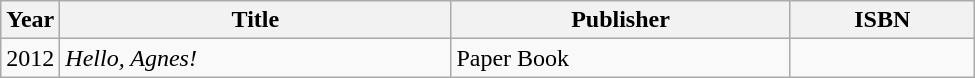<table class="wikitable" style="width:650px">
<tr>
<th width=10>Year</th>
<th>Title</th>
<th>Publisher</th>
<th>ISBN</th>
</tr>
<tr>
<td>2012</td>
<td><em>Hello, Agnes!</em></td>
<td>Paper Book</td>
<td></td>
</tr>
</table>
